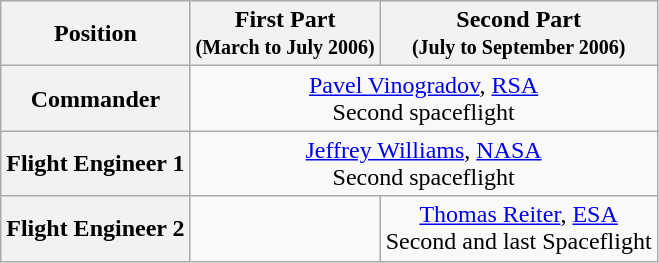<table class="wikitable" style="text-align: center;">
<tr>
<th>Position</th>
<th>First Part<br><small>(March to July 2006)</small></th>
<th>Second Part<br><small>(July to September 2006)</small></th>
</tr>
<tr>
<th>Commander</th>
<td colspan=2> <a href='#'>Pavel Vinogradov</a>, <a href='#'>RSA</a><br>Second spaceflight</td>
</tr>
<tr>
<th>Flight Engineer 1</th>
<td colspan=2> <a href='#'>Jeffrey Williams</a>, <a href='#'>NASA</a><br>Second spaceflight</td>
</tr>
<tr>
<th>Flight Engineer 2</th>
<td> </td>
<td> <a href='#'>Thomas Reiter</a>, <a href='#'>ESA</a><br>Second and last Spaceflight</td>
</tr>
</table>
